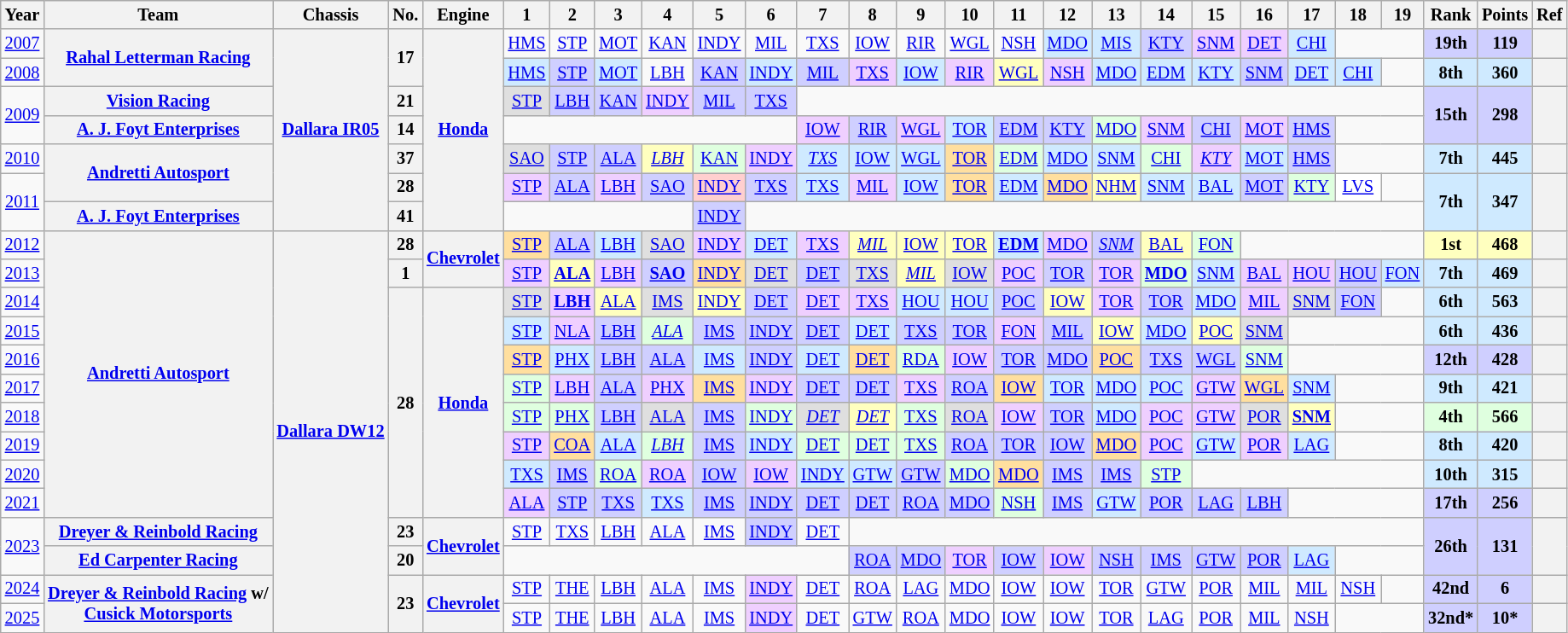<table class="wikitable" style="text-align:center; font-size:85%">
<tr>
<th>Year</th>
<th>Team</th>
<th>Chassis</th>
<th>No.</th>
<th>Engine</th>
<th>1</th>
<th>2</th>
<th>3</th>
<th>4</th>
<th>5</th>
<th>6</th>
<th>7</th>
<th>8</th>
<th>9</th>
<th>10</th>
<th>11</th>
<th>12</th>
<th>13</th>
<th>14</th>
<th>15</th>
<th>16</th>
<th>17</th>
<th>18</th>
<th>19</th>
<th>Rank</th>
<th>Points</th>
<th>Ref</th>
</tr>
<tr>
<td><a href='#'>2007</a></td>
<th rowspan=2 nowrap><a href='#'>Rahal Letterman Racing</a></th>
<th rowspan=7 nowrap><a href='#'>Dallara IR05</a></th>
<th rowspan=2>17</th>
<th rowspan=7><a href='#'>Honda</a></th>
<td><a href='#'>HMS</a></td>
<td><a href='#'>STP</a></td>
<td><a href='#'>MOT</a></td>
<td><a href='#'>KAN</a></td>
<td><a href='#'>INDY</a></td>
<td><a href='#'>MIL</a></td>
<td><a href='#'>TXS</a></td>
<td><a href='#'>IOW</a></td>
<td><a href='#'>RIR</a></td>
<td><a href='#'>WGL</a></td>
<td><a href='#'>NSH</a></td>
<td style="background:#CFEAFF;"><a href='#'>MDO</a><br></td>
<td style="background:#CFEAFF;"><a href='#'>MIS</a><br></td>
<td style="background:#CFCFFF;"><a href='#'>KTY</a><br></td>
<td style="background:#EFCFFF;"><a href='#'>SNM</a><br></td>
<td style="background:#EFCFFF;"><a href='#'>DET</a><br></td>
<td style="background:#CFEAFF;"><a href='#'>CHI</a><br></td>
<td colspan=2></td>
<th style="background:#CFCFFF;">19th</th>
<th style="background:#CFCFFF;">119</th>
<th></th>
</tr>
<tr>
<td><a href='#'>2008</a></td>
<td style="background:#CFEAFF;"><a href='#'>HMS</a><br></td>
<td style="background:#CFCFFF;"><a href='#'>STP</a><br></td>
<td style="background:#CFEAFF;"><a href='#'>MOT</a><br></td>
<td><a href='#'>LBH</a><br></td>
<td style="background:#CFCFFF;"><a href='#'>KAN</a><br></td>
<td style="background:#CFEAFF;"><a href='#'>INDY</a><br></td>
<td style="background:#CFCFFF;"><a href='#'>MIL</a><br></td>
<td style="background:#EFCFFF;"><a href='#'>TXS</a><br></td>
<td style="background:#CFEAFF;"><a href='#'>IOW</a><br></td>
<td style="background:#EFCFFF;"><a href='#'>RIR</a><br></td>
<td style="background:#FFFFBF;"><a href='#'>WGL</a><br></td>
<td style="background:#EFCFFF;"><a href='#'>NSH</a><br></td>
<td style="background:#CFEAFF;"><a href='#'>MDO</a><br></td>
<td style="background:#CFEAFF;"><a href='#'>EDM</a><br></td>
<td style="background:#CFEAFF;"><a href='#'>KTY</a><br></td>
<td style="background:#CFCFFF;"><a href='#'>SNM</a><br></td>
<td style="background:#CFEAFF;"><a href='#'>DET</a><br></td>
<td style="background:#CFEAFF;"><a href='#'>CHI</a><br></td>
<td></td>
<th style="background:#CFEAFF;">8th</th>
<th style="background:#CFEAFF;">360</th>
<th></th>
</tr>
<tr>
<td rowspan=2><a href='#'>2009</a></td>
<th><a href='#'>Vision Racing</a></th>
<th>21</th>
<td style="background:#DFDFDF;"><a href='#'>STP</a><br></td>
<td style="background:#CFCFFF;"><a href='#'>LBH</a><br></td>
<td style="background:#CFCFFF;"><a href='#'>KAN</a><br></td>
<td style="background:#EFCFFF;"><a href='#'>INDY</a><br></td>
<td style="background:#CFCFFF;"><a href='#'>MIL</a><br></td>
<td style="background:#CFCFFF;"><a href='#'>TXS</a><br></td>
<td colspan=13></td>
<th style="background:#CFCFFF;" rowspan=2>15th</th>
<th style="background:#CFCFFF;" rowspan=2>298</th>
<th rowspan=2></th>
</tr>
<tr>
<th><a href='#'>A. J. Foyt Enterprises</a></th>
<th>14</th>
<td colspan=6></td>
<td style="background:#EFCFFF;"><a href='#'>IOW</a><br></td>
<td style="background:#CFCFFF;"><a href='#'>RIR</a><br></td>
<td style="background:#EFCFFF;"><a href='#'>WGL</a><br></td>
<td style="background:#CFEAFF;"><a href='#'>TOR</a><br></td>
<td style="background:#CFCFFF;"><a href='#'>EDM</a><br></td>
<td style="background:#CFCFFF;"><a href='#'>KTY</a><br></td>
<td style="background:#DFFFDF;"><a href='#'>MDO</a><br></td>
<td style="background:#EFCFFF;"><a href='#'>SNM</a><br></td>
<td style="background:#CFCFFF;"><a href='#'>CHI</a><br></td>
<td style="background:#EFCFFF;"><a href='#'>MOT</a><br></td>
<td style="background:#CFCFFF;"><a href='#'>HMS</a><br></td>
<td colspan=2></td>
</tr>
<tr>
<td><a href='#'>2010</a></td>
<th rowspan=2><a href='#'>Andretti Autosport</a></th>
<th>37</th>
<td style="background:#DFDFDF;"><a href='#'>SAO</a><br></td>
<td style="background:#CFCFFF;"><a href='#'>STP</a><br></td>
<td style="background:#CFCFFF;"><a href='#'>ALA</a><br></td>
<td style="background:#FFFFBF;"><em><a href='#'>LBH</a></em><br></td>
<td style="background:#DFFFDF;"><a href='#'>KAN</a><br></td>
<td style="background:#EFCFFF;"><a href='#'>INDY</a><br></td>
<td style="background:#CFEAFF;"><em><a href='#'>TXS</a></em><br></td>
<td style="background:#CFEAFF;"><a href='#'>IOW</a><br></td>
<td style="background:#CFEAFF;"><a href='#'>WGL</a><br></td>
<td style="background:#FFDF9F;"><a href='#'>TOR</a><br></td>
<td style="background:#DFFFDF;"><a href='#'>EDM</a><br></td>
<td style="background:#CFEAFF;"><a href='#'>MDO</a><br></td>
<td style="background:#CFEAFF;"><a href='#'>SNM</a><br></td>
<td style="background:#DFFFDF;"><a href='#'>CHI</a><br></td>
<td style="background:#EFCFFF;"><em><a href='#'>KTY</a></em><br></td>
<td style="background:#CFEAFF;"><a href='#'>MOT</a><br></td>
<td style="background:#CFCFFF;"><a href='#'>HMS</a><br></td>
<td colspan=2></td>
<th style="background:#CFEAFF;">7th</th>
<th style="background:#CFEAFF;">445</th>
<th></th>
</tr>
<tr>
<td rowspan=2><a href='#'>2011</a></td>
<th>28</th>
<td style="background:#efcfff;"><a href='#'>STP</a><br></td>
<td style="background:#CFCFFF;"><a href='#'>ALA</a><br></td>
<td style="background:#efcfff;"><a href='#'>LBH</a><br></td>
<td style="background:#CFCFFF;"><a href='#'>SAO</a><br></td>
<td style="background:#FFCFCF;"><a href='#'>INDY</a><br></td>
<td style="background:#CFCFFF;"><a href='#'>TXS</a><br></td>
<td style="background:#CFEAFF;"><a href='#'>TXS</a><br></td>
<td style="background:#EFCFFF;"><a href='#'>MIL</a><br></td>
<td style="background:#CFEAFF;"><a href='#'>IOW</a><br></td>
<td style="background:#FFDF9F;"><a href='#'>TOR</a><br></td>
<td style="background:#CFEAFF;"><a href='#'>EDM</a><br></td>
<td style="background:#FFDF9F;"><a href='#'>MDO</a><br></td>
<td style="background:#FFFFBF;"><a href='#'>NHM</a><br></td>
<td style="background:#CFEAFF;"><a href='#'>SNM</a><br></td>
<td style="background:#CFEAFF;"><a href='#'>BAL</a><br></td>
<td style="background:#CFCFFF;"><a href='#'>MOT</a><br></td>
<td style="background:#DFFFDF;"><a href='#'>KTY</a><br></td>
<td style="background:#FFFFFF;"><a href='#'>LVS</a><br></td>
<td></td>
<th rowspan=2 style="background:#CFEAFF;">7th</th>
<th rowspan=2 style="background:#CFEAFF;">347</th>
<th rowspan=2></th>
</tr>
<tr>
<th nowrap><a href='#'>A. J. Foyt Enterprises</a></th>
<th>41</th>
<td colspan=4></td>
<td style="background:#CFCFFF;"><a href='#'>INDY</a><br></td>
<td colspan=14></td>
</tr>
<tr>
<td><a href='#'>2012</a></td>
<th rowspan=10 nowrap><a href='#'>Andretti Autosport</a></th>
<th rowspan="14"  nowrap><a href='#'>Dallara DW12</a></th>
<th>28</th>
<th rowspan=2><a href='#'>Chevrolet</a></th>
<td style="background:#FFDF9F;"><a href='#'>STP</a><br></td>
<td style="background:#CFCFFF;"><a href='#'>ALA</a><br></td>
<td style="background:#CFEAFF;"><a href='#'>LBH</a><br></td>
<td style="background:#DFDFDF;"><a href='#'>SAO</a><br></td>
<td style="background:#EFCFFF;"><a href='#'>INDY</a><br></td>
<td style="background:#CFEAFF;"><a href='#'>DET</a><br></td>
<td style="background:#EFCFFF;"><a href='#'>TXS</a><br></td>
<td style="background:#FFFFBF;"><em><a href='#'>MIL</a></em><br></td>
<td style="background:#FFFFBF;"><a href='#'>IOW</a><br></td>
<td style="background:#FFFFBF;"><a href='#'>TOR</a><br></td>
<td style="background:#CFEAFF;"><strong><a href='#'>EDM</a></strong><br></td>
<td style="background:#EFCFFF;"><a href='#'>MDO</a><br></td>
<td style="background:#CFCFFF;"><em><a href='#'>SNM</a></em><br></td>
<td style="background:#FFFFBF;"><a href='#'>BAL</a><br></td>
<td style="background:#DFFFDF;"><a href='#'>FON</a><br></td>
<td colspan=4></td>
<th style="background:#FFFFBF;">1st</th>
<th style="background:#FFFFBF;">468</th>
<th></th>
</tr>
<tr>
<td><a href='#'>2013</a></td>
<th>1</th>
<td style="background:#EFCFFF;"><a href='#'>STP</a><br></td>
<td style="background:#FFFFBF;"><strong><a href='#'>ALA</a></strong><br></td>
<td style="background:#EFCFFF;"><a href='#'>LBH</a><br></td>
<td style="background:#CFCFFF;"><strong><a href='#'>SAO</a></strong><br></td>
<td style="background:#FFDF9F;"><a href='#'>INDY</a><br></td>
<td style="background:#DFDFDF;"><a href='#'>DET</a><br></td>
<td style="background:#CFCFFF;"><a href='#'>DET</a><br></td>
<td style="background:#DFDFDF;"><a href='#'>TXS</a><br></td>
<td style="background:#FFFFBF;"><em><a href='#'>MIL</a></em><br></td>
<td style="background:#DFDFDF;"><a href='#'>IOW</a><br></td>
<td style="background:#EFCFFF;"><a href='#'>POC</a><br></td>
<td style="background:#CFCFFF;"><a href='#'>TOR</a><br></td>
<td style="background:#EFCFFF;"><a href='#'>TOR</a><br></td>
<td style="background:#DFFFDF;"><strong><a href='#'>MDO</a></strong><br></td>
<td style="background:#CFEAFF;"><a href='#'>SNM</a><br></td>
<td style="background:#EFCFFF;"><a href='#'>BAL</a><br></td>
<td style="background:#EFCFFF;"><a href='#'>HOU</a><br></td>
<td style="background:#CFCFFF;"><a href='#'>HOU</a><br></td>
<td style="background:#CFEAFF;"><a href='#'>FON</a><br></td>
<th style="background:#CFEAFF;">7th</th>
<th style="background:#CFEAFF;">469</th>
<th></th>
</tr>
<tr>
<td><a href='#'>2014</a></td>
<th rowspan=8>28</th>
<th rowspan=8><a href='#'>Honda</a></th>
<td style="background:#DFDFDF;"><a href='#'>STP</a><br></td>
<td style="background:#EFCFFF;"><strong><a href='#'>LBH</a></strong><br></td>
<td style="background:#FFFFBF;"><a href='#'>ALA</a><br></td>
<td style="background:#DFDFDF;"><a href='#'>IMS</a><br></td>
<td style="background:#FFFFBF;"><a href='#'>INDY</a><br></td>
<td style="background:#CFCFFF;"><a href='#'>DET</a><br></td>
<td style="background:#EFCFFF;"><a href='#'>DET</a><br></td>
<td style="background:#EFCFFF;"><a href='#'>TXS</a><br></td>
<td style="background:#CFEAFF;"><a href='#'>HOU</a><br></td>
<td style="background:#CFEAFF;"><a href='#'>HOU</a><br></td>
<td style="background:#CFCFFF;"><a href='#'>POC</a><br></td>
<td style="background:#FFFFBF;"><a href='#'>IOW</a><br></td>
<td style="background:#EFCFFF;"><a href='#'>TOR</a><br></td>
<td style="background:#CFCFFF;"><a href='#'>TOR</a><br></td>
<td style="background:#CFEAFF;"><a href='#'>MDO</a><br></td>
<td style="background:#EFCFFF;"><a href='#'>MIL</a><br></td>
<td style="background:#DFDFDF;"><a href='#'>SNM</a><br></td>
<td style="background:#CFCFFF;"><a href='#'>FON</a><br></td>
<td></td>
<th style="background:#CFEAFF;">6th</th>
<th style="background:#CFEAFF;">563</th>
<th></th>
</tr>
<tr>
<td><a href='#'>2015</a></td>
<td style="background:#CFEAFF;"><a href='#'>STP</a><br></td>
<td style="background:#EFCFFF;"><a href='#'>NLA</a><br></td>
<td style="background:#CFCFFF;"><a href='#'>LBH</a><br></td>
<td style="background:#DFFFDF;"><em><a href='#'>ALA</a></em><br></td>
<td style="background:#CFCFFF;"><a href='#'>IMS</a><br></td>
<td style="background:#CFCFFF;"><a href='#'>INDY</a><br></td>
<td style="background:#CFCFFF;"><a href='#'>DET</a><br></td>
<td style="background:#CFEAFF;"><a href='#'>DET</a><br></td>
<td style="background:#CFCFFF;"><a href='#'>TXS</a><br></td>
<td style="background:#CFCFFF;"><a href='#'>TOR</a><br></td>
<td style="background:#EFCFFF;"><a href='#'>FON</a><br></td>
<td style="background:#CFCFFF;"><a href='#'>MIL</a><br></td>
<td style="background:#FFFFBF;"><a href='#'>IOW</a><br></td>
<td style="background:#CFEAFF;"><a href='#'>MDO</a><br></td>
<td style="background:#FFFFBF;"><a href='#'>POC</a><br></td>
<td style="background:#DFDFDF;"><a href='#'>SNM</a><br></td>
<td colspan=3></td>
<th style="background:#CFEAFF;">6th</th>
<th style="background:#CFEAFF;">436</th>
<th></th>
</tr>
<tr>
<td><a href='#'>2016</a></td>
<td style="background:#FFDF9F;"><a href='#'>STP</a><br></td>
<td style="background:#CFEAFF;"><a href='#'>PHX</a><br></td>
<td style="background:#CFCFFF;"><a href='#'>LBH</a><br></td>
<td style="background:#CFCFFF;"><a href='#'>ALA</a><br></td>
<td style="background:#CFEAFF;"><a href='#'>IMS</a><br></td>
<td style="background:#CFCFFF;"><a href='#'>INDY</a><br></td>
<td style="background:#CFEAFF;"><a href='#'>DET</a><br></td>
<td style="background:#FFDF9F;"><a href='#'>DET</a><br></td>
<td style="background:#DFFFDF;"><a href='#'>RDA</a><br></td>
<td style="background:#EFCFFF;"><a href='#'>IOW</a><br></td>
<td style="background:#CFCFFF;"><a href='#'>TOR</a><br></td>
<td style="background:#CFCFFF;"><a href='#'>MDO</a><br></td>
<td style="background:#FFDF9F;"><a href='#'>POC</a><br></td>
<td style="background:#CFCFFF;"><a href='#'>TXS</a><br></td>
<td style="background:#CFCFFF;"><a href='#'>WGL</a><br></td>
<td style="background:#DFFFDF;"><a href='#'>SNM</a><br></td>
<td colspan=3></td>
<th style="background:#CFCFFF;">12th</th>
<th style="background:#CFCFFF;">428</th>
<th></th>
</tr>
<tr>
<td><a href='#'>2017</a></td>
<td style="background:#DFFFDF;"><a href='#'>STP</a><br></td>
<td style="background:#EFCFFF;"><a href='#'>LBH</a><br></td>
<td style="background:#CFCFFF;"><a href='#'>ALA</a><br></td>
<td style="background:#EFCFFF;"><a href='#'>PHX</a><br></td>
<td style="background:#FFDF9F;"><a href='#'>IMS</a><br></td>
<td style="background:#EFCFFF;"><a href='#'>INDY</a><br></td>
<td style="background:#CFCFFF;"><a href='#'>DET</a><br></td>
<td style="background:#CFCFFF;"><a href='#'>DET</a><br></td>
<td style="background:#EFCFFF;"><a href='#'>TXS</a><br></td>
<td style="background:#CFCFFF;"><a href='#'>ROA</a><br></td>
<td style="background:#FFDF9F;"><a href='#'>IOW</a><br></td>
<td style="background:#CFEAFF;"><a href='#'>TOR</a><br></td>
<td style="background:#CFEAFF;"><a href='#'>MDO</a><br></td>
<td style="background:#CFEAFF;"><a href='#'>POC</a><br></td>
<td style="background:#EFCFFF;"><a href='#'>GTW</a><br></td>
<td style="background:#FFDF9F;"><a href='#'>WGL</a><br></td>
<td style="background:#CFEAFF;"><a href='#'>SNM</a><br></td>
<td colspan=2></td>
<th style="background:#CFEAFF;">9th</th>
<th style="background:#CFEAFF;">421</th>
<th></th>
</tr>
<tr>
<td><a href='#'>2018</a></td>
<td style="background:#DFFFDF;"><a href='#'>STP</a><br></td>
<td style="background:#DFFFDF;"><a href='#'>PHX</a><br></td>
<td style="background:#CFCFFF;"><a href='#'>LBH</a><br></td>
<td style="background:#DFDFDF;"><a href='#'>ALA</a><br></td>
<td style="background:#CFCFFF;"><a href='#'>IMS</a><br></td>
<td style="background:#DFFFDF;"><a href='#'>INDY</a><br></td>
<td style="background:#DFDFDF;"><em><a href='#'>DET</a></em><br></td>
<td style="background:#FFFFBF;"><em><a href='#'>DET</a></em><br></td>
<td style="background:#DFFFDF;"><a href='#'>TXS</a><br></td>
<td style="background:#DFDFDF;"><a href='#'>ROA</a><br></td>
<td style="background:#EFCFFF;"><a href='#'>IOW</a><br></td>
<td style="background:#CFCFFF;"><a href='#'>TOR</a><br></td>
<td style="background:#CFEAFF;"><a href='#'>MDO</a><br></td>
<td style="background:#EFCFFF;"><a href='#'>POC</a><br></td>
<td style="background:#EFCFFF;"><a href='#'>GTW</a><br></td>
<td style="background:#DFDFDF;"><a href='#'>POR</a><br></td>
<td style="background:#FFFFBF;"><strong><a href='#'>SNM</a></strong><br></td>
<td colspan=2></td>
<th style="background:#DFFFDF;">4th</th>
<th style="background:#DFFFDF;">566</th>
<th></th>
</tr>
<tr>
<td><a href='#'>2019</a></td>
<td style="background:#EFCFFF;"><a href='#'>STP</a><br></td>
<td style="background:#FFDF9F;"><a href='#'>COA</a><br></td>
<td style="background:#CFEAFF;"><a href='#'>ALA</a><br></td>
<td style="background:#DFFFDF;"><em><a href='#'>LBH</a></em><br></td>
<td style="background:#CFCFFF;"><a href='#'>IMS</a><br></td>
<td style="background:#CFEAFF;"><a href='#'>INDY</a><br></td>
<td style="background:#DFFFDF;"><a href='#'>DET</a><br></td>
<td style="background:#DFFFDF;"><a href='#'>DET</a><br></td>
<td style="background:#DFFFDF;"><a href='#'>TXS</a><br></td>
<td style="background:#CFCFFF;"><a href='#'>ROA</a><br></td>
<td style="background:#CFCFFF;"><a href='#'>TOR</a><br></td>
<td style="background:#CFCFFF;"><a href='#'>IOW</a><br></td>
<td style="background:#FFDF9F;"><a href='#'>MDO</a><br></td>
<td style="background:#EFCFFF;"><a href='#'>POC</a><br></td>
<td style="background:#CFEAFF;"><a href='#'>GTW</a><br></td>
<td style="background:#EFCFFF;"><a href='#'>POR</a><br></td>
<td style="background:#CFEAFF;"><a href='#'>LAG</a><br></td>
<td colspan=2></td>
<th style="background:#CFEAFF;">8th</th>
<th style="background:#CFEAFF;">420</th>
<th></th>
</tr>
<tr>
<td><a href='#'>2020</a></td>
<td style="background:#CFEAFF;"><a href='#'>TXS</a><br></td>
<td style="background:#CFCFFF;"><a href='#'>IMS</a><br></td>
<td style="background:#DFFFDF;"><a href='#'>ROA</a><br></td>
<td style="background:#EFCFFF;"><a href='#'>ROA</a><br></td>
<td style="background:#CFCFFF;"><a href='#'>IOW</a><br></td>
<td style="background:#EFCFFF;"><a href='#'>IOW</a><br></td>
<td style="background:#CFEAFF;"><a href='#'>INDY</a><br></td>
<td style="background:#CFEAFF;"><a href='#'>GTW</a><br></td>
<td style="background:#CFCFFF;"><a href='#'>GTW</a><br></td>
<td style="background:#DFFFDF;"><a href='#'>MDO</a><br></td>
<td style="background:#FFDF9F;"><a href='#'>MDO</a><br></td>
<td style="background:#CFCFFF;"><a href='#'>IMS</a><br></td>
<td style="background:#CFCFFF;"><a href='#'>IMS</a><br></td>
<td style="background:#DFFFDF;"><a href='#'>STP</a><br></td>
<td colspan=5></td>
<th style="background:#CFEAFF;">10th</th>
<th style="background:#CFEAFF;">315</th>
<th></th>
</tr>
<tr>
<td><a href='#'>2021</a></td>
<td style="background:#EFCFFF;"><a href='#'>ALA</a><br></td>
<td style="background:#CFCFFF;"><a href='#'>STP</a><br></td>
<td style="background:#CFCFFF;"><a href='#'>TXS</a><br></td>
<td style="background:#CFEAFF;"><a href='#'>TXS</a><br></td>
<td style="background:#CFCFFF;"><a href='#'>IMS</a><br></td>
<td style="background:#CFCFFF;"><a href='#'>INDY</a><br></td>
<td style="background:#CFCFFF;"><a href='#'>DET</a><br></td>
<td style="background:#CFCFFF;"><a href='#'>DET</a><br></td>
<td style="background:#CFCFFF;"><a href='#'>ROA</a><br></td>
<td style="background:#CFCFFF;"><a href='#'>MDO</a><br></td>
<td style="background:#DFFFDF;"><a href='#'>NSH</a><br></td>
<td style="background:#CFCFFF;"><a href='#'>IMS</a><br></td>
<td style="background:#CFEAFF;"><a href='#'>GTW</a><br></td>
<td style="background:#CFCFFF;"><a href='#'>POR</a><br></td>
<td style="background:#CFCFFF;"><a href='#'>LAG</a><br></td>
<td style="background:#CFCFFF;"><a href='#'>LBH</a><br></td>
<td colspan=3></td>
<th style="background:#CFCFFF;">17th</th>
<th style="background:#CFCFFF;">256</th>
<th></th>
</tr>
<tr>
<td rowspan="2"><a href='#'>2023</a></td>
<th nowrap><a href='#'>Dreyer & Reinbold Racing</a></th>
<th>23</th>
<th rowspan="2"><a href='#'>Chevrolet</a></th>
<td><a href='#'>STP</a><br></td>
<td><a href='#'>TXS</a><br></td>
<td><a href='#'>LBH</a><br></td>
<td><a href='#'>ALA</a><br></td>
<td><a href='#'>IMS</a><br></td>
<td style="background:#CFCFFF;"><a href='#'>INDY</a><br></td>
<td><a href='#'>DET</a><br></td>
<td colspan="12"></td>
<th rowspan="2" style="background:#CFCFFF;">26th</th>
<th rowspan="2" style="background:#CFCFFF;">131</th>
<th rowspan="2"></th>
</tr>
<tr>
<th><a href='#'>Ed Carpenter Racing</a></th>
<th>20</th>
<td colspan="7"></td>
<td style="background:#CFCFFF;"><a href='#'>ROA</a><br></td>
<td style="background:#CFCFFF;"><a href='#'>MDO</a><br></td>
<td style="background:#EFCFFF;"><a href='#'>TOR</a><br></td>
<td style="background:#CFCFFF;"><a href='#'>IOW</a><br></td>
<td style="background:#EFCFFF;"><a href='#'>IOW</a><br></td>
<td style="background:#CFCFFF;"><a href='#'>NSH</a><br></td>
<td style="background:#CFCFFF;"><a href='#'>IMS</a><br></td>
<td style="background:#CFCFFF;"><a href='#'>GTW</a><br></td>
<td style="background:#CFCFFF;"><a href='#'>POR</a><br></td>
<td style="background:#CFEAFF;"><a href='#'>LAG</a><br></td>
</tr>
<tr>
<td><a href='#'>2024</a></td>
<th rowspan=2  nowrap><a href='#'>Dreyer & Reinbold Racing</a> w/ <br><a href='#'>Cusick Motorsports</a></th>
<th rowspan=2>23</th>
<th rowspan="2"><a href='#'>Chevrolet</a></th>
<td><a href='#'>STP</a><br></td>
<td><a href='#'>THE</a><br></td>
<td><a href='#'>LBH</a><br></td>
<td><a href='#'>ALA</a><br></td>
<td><a href='#'>IMS</a><br></td>
<td style="background:#EFCFFF;"><a href='#'>INDY</a><br></td>
<td><a href='#'>DET</a><br></td>
<td><a href='#'>ROA</a><br></td>
<td><a href='#'>LAG</a><br></td>
<td><a href='#'>MDO</a><br></td>
<td><a href='#'>IOW</a><br></td>
<td><a href='#'>IOW</a><br></td>
<td><a href='#'>TOR</a><br></td>
<td><a href='#'>GTW</a><br></td>
<td><a href='#'>POR</a><br></td>
<td><a href='#'>MIL</a><br></td>
<td><a href='#'>MIL</a><br></td>
<td><a href='#'>NSH</a><br></td>
<td></td>
<th style="background:#CFCFFF;">42nd</th>
<th style="background:#CFCFFF;">6</th>
<th></th>
</tr>
<tr>
<td><a href='#'>2025</a></td>
<td><a href='#'>STP</a><br></td>
<td><a href='#'>THE</a><br></td>
<td><a href='#'>LBH</a><br></td>
<td><a href='#'>ALA</a><br></td>
<td><a href='#'>IMS</a><br></td>
<td style="background:#EFCFFF;"><a href='#'>INDY</a><br></td>
<td><a href='#'>DET</a><br></td>
<td><a href='#'>GTW</a><br></td>
<td><a href='#'>ROA</a><br></td>
<td><a href='#'>MDO</a><br></td>
<td><a href='#'>IOW</a><br></td>
<td><a href='#'>IOW</a><br></td>
<td><a href='#'>TOR</a><br></td>
<td><a href='#'>LAG</a><br></td>
<td><a href='#'>POR</a><br></td>
<td><a href='#'>MIL</a><br></td>
<td><a href='#'>NSH</a><br></td>
<td colspan=2></td>
<th style="background:#CFCFFF;">32nd*</th>
<th style="background:#CFCFFF;">10*</th>
<th></th>
</tr>
</table>
